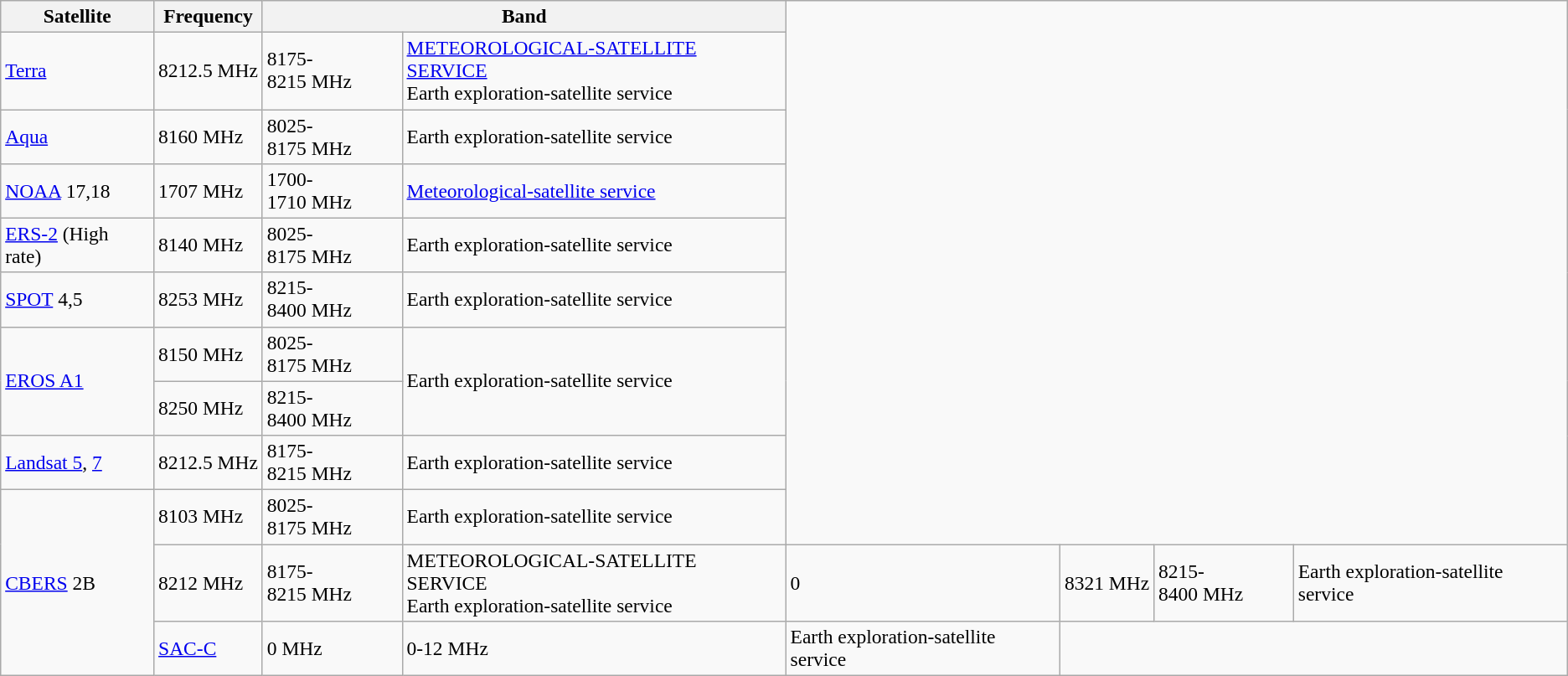<table class="wikitable" style="font-size:98%;">
<tr>
<th>Satellite</th>
<th>Frequency</th>
<th align="center" colspan="2">Band</th>
</tr>
<tr>
<td><a href='#'>Terra</a></td>
<td>8212.5 MHz</td>
<td>8175-8215 MHz</td>
<td><a href='#'>METEOROLOGICAL-SATELLITE SERVICE</a><br>Earth exploration-satellite service</td>
</tr>
<tr>
<td><a href='#'>Aqua</a></td>
<td>8160 MHz</td>
<td>8025-8175 MHz</td>
<td>Earth exploration-satellite service</td>
</tr>
<tr>
<td><a href='#'>NOAA</a> 17,18</td>
<td>1707 MHz</td>
<td>1700-1710 MHz</td>
<td><a href='#'>Meteorological-satellite service</a></td>
</tr>
<tr>
<td><a href='#'>ERS-2</a> (High rate)</td>
<td>8140 MHz</td>
<td>8025-8175 MHz</td>
<td>Earth exploration-satellite service</td>
</tr>
<tr>
<td><a href='#'>SPOT</a> 4,5</td>
<td>8253 MHz</td>
<td>8215-8400 MHz</td>
<td>Earth exploration-satellite service</td>
</tr>
<tr>
<td rowspan="2"><a href='#'>EROS A1</a></td>
<td>8150 MHz</td>
<td>8025-8175 MHz</td>
<td rowspan="2">Earth exploration-satellite service</td>
</tr>
<tr>
<td>8250 MHz</td>
<td>8215-8400 MHz</td>
</tr>
<tr>
<td><a href='#'>Landsat 5</a>, <a href='#'>7</a></td>
<td>8212.5 MHz</td>
<td>8175-8215 MHz</td>
<td>Earth exploration-satellite service</td>
</tr>
<tr>
<td rowspan="3"><a href='#'>CBERS</a> 2B</td>
<td>8103 MHz</td>
<td>8025-8175 MHz</td>
<td>Earth exploration-satellite service</td>
</tr>
<tr 2>
<td>8212 MHz</td>
<td>8175-8215 MHz</td>
<td>METEOROLOGICAL-SATELLITE SERVICE<br>Earth exploration-satellite service</td>
<td>0</td>
<td>8321 MHz</td>
<td>8215-8400 MHz</td>
<td>Earth exploration-satellite service</td>
</tr>
<tr>
<td><a href='#'>SAC-C</a></td>
<td>0 MHz</td>
<td>0-12 MHz</td>
<td>Earth exploration-satellite service</td>
</tr>
</table>
